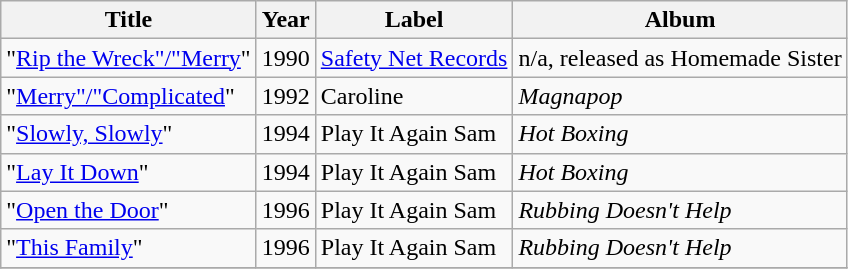<table class="wikitable">
<tr>
<th>Title</th>
<th>Year</th>
<th>Label</th>
<th>Album</th>
</tr>
<tr>
<td>"<a href='#'>Rip the Wreck"/"Merry</a>"</td>
<td>1990</td>
<td><a href='#'>Safety Net Records</a></td>
<td>n/a, released as Homemade Sister</td>
</tr>
<tr>
<td>"<a href='#'>Merry"/"Complicated</a>"</td>
<td>1992</td>
<td>Caroline</td>
<td><em>Magnapop</em></td>
</tr>
<tr>
<td>"<a href='#'>Slowly, Slowly</a>"</td>
<td>1994</td>
<td>Play It Again Sam</td>
<td><em>Hot Boxing</em></td>
</tr>
<tr>
<td>"<a href='#'>Lay It Down</a>"</td>
<td>1994</td>
<td>Play It Again Sam</td>
<td><em>Hot Boxing</em></td>
</tr>
<tr>
<td>"<a href='#'>Open the Door</a>"</td>
<td>1996</td>
<td>Play It Again Sam</td>
<td><em>Rubbing Doesn't Help</em></td>
</tr>
<tr>
<td>"<a href='#'>This Family</a>"</td>
<td>1996</td>
<td>Play It Again Sam</td>
<td><em>Rubbing Doesn't Help</em></td>
</tr>
<tr>
</tr>
</table>
